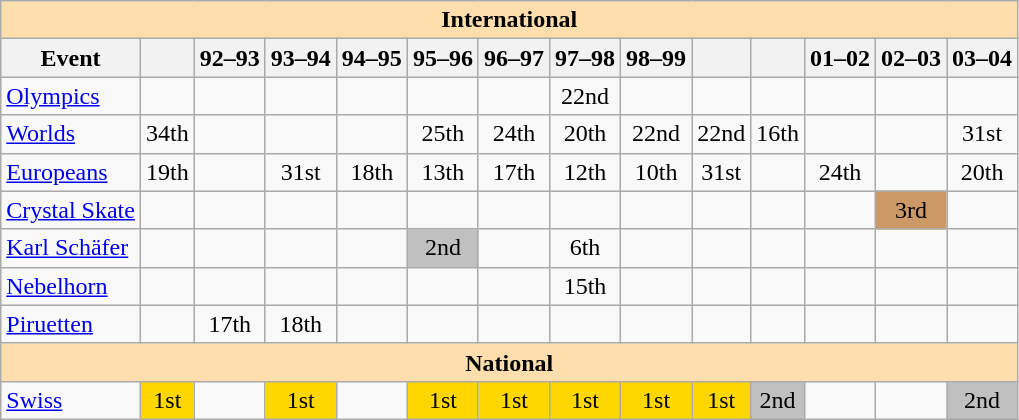<table class="wikitable" style="text-align:center">
<tr>
<th style="background-color: #ffdead; " colspan=14 align=center>International</th>
</tr>
<tr>
<th>Event</th>
<th></th>
<th>92–93</th>
<th>93–94</th>
<th>94–95</th>
<th>95–96</th>
<th>96–97</th>
<th>97–98</th>
<th>98–99</th>
<th></th>
<th></th>
<th>01–02</th>
<th>02–03</th>
<th>03–04</th>
</tr>
<tr>
<td align=left><a href='#'>Olympics</a></td>
<td></td>
<td></td>
<td></td>
<td></td>
<td></td>
<td></td>
<td>22nd</td>
<td></td>
<td></td>
<td></td>
<td></td>
<td></td>
<td></td>
</tr>
<tr>
<td align=left><a href='#'>Worlds</a></td>
<td>34th</td>
<td></td>
<td></td>
<td></td>
<td>25th</td>
<td>24th</td>
<td>20th</td>
<td>22nd</td>
<td>22nd</td>
<td>16th</td>
<td></td>
<td></td>
<td>31st</td>
</tr>
<tr>
<td align=left><a href='#'>Europeans</a></td>
<td>19th</td>
<td></td>
<td>31st</td>
<td>18th</td>
<td>13th</td>
<td>17th</td>
<td>12th</td>
<td>10th</td>
<td>31st</td>
<td></td>
<td>24th</td>
<td></td>
<td>20th</td>
</tr>
<tr>
<td align=left><a href='#'>Crystal Skate</a></td>
<td></td>
<td></td>
<td></td>
<td></td>
<td></td>
<td></td>
<td></td>
<td></td>
<td></td>
<td></td>
<td></td>
<td bgcolor=cc9966>3rd</td>
<td></td>
</tr>
<tr>
<td align=left><a href='#'>Karl Schäfer</a></td>
<td></td>
<td></td>
<td></td>
<td></td>
<td bgcolor=silver>2nd</td>
<td></td>
<td>6th</td>
<td></td>
<td></td>
<td></td>
<td></td>
<td></td>
<td></td>
</tr>
<tr>
<td align=left><a href='#'>Nebelhorn</a></td>
<td></td>
<td></td>
<td></td>
<td></td>
<td></td>
<td></td>
<td>15th</td>
<td></td>
<td></td>
<td></td>
<td></td>
<td></td>
<td></td>
</tr>
<tr>
<td align=left><a href='#'>Piruetten</a></td>
<td></td>
<td>17th</td>
<td>18th</td>
<td></td>
<td></td>
<td></td>
<td></td>
<td></td>
<td></td>
<td></td>
<td></td>
<td></td>
<td></td>
</tr>
<tr>
<th style="background-color: #ffdead; " colspan=14 align=center>National</th>
</tr>
<tr>
<td align=left><a href='#'>Swiss</a></td>
<td bgcolor=gold>1st</td>
<td></td>
<td bgcolor=gold>1st</td>
<td></td>
<td bgcolor=gold>1st</td>
<td bgcolor=gold>1st</td>
<td bgcolor=gold>1st</td>
<td bgcolor=gold>1st</td>
<td bgcolor=gold>1st</td>
<td bgcolor=silver>2nd</td>
<td></td>
<td></td>
<td bgcolor=silver>2nd</td>
</tr>
</table>
